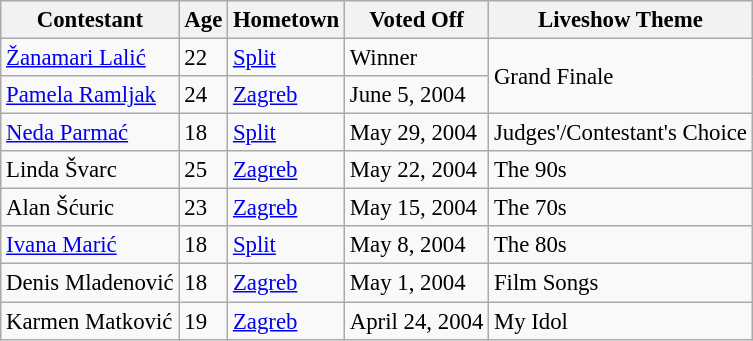<table class="wikitable" style="font-size:95%;">
<tr>
<th>Contestant</th>
<th>Age</th>
<th>Hometown</th>
<th>Voted Off</th>
<th>Liveshow Theme</th>
</tr>
<tr>
<td><a href='#'>Žanamari Lalić</a></td>
<td>22</td>
<td><a href='#'>Split</a></td>
<td>Winner</td>
<td rowspan="2">Grand Finale</td>
</tr>
<tr>
<td><a href='#'>Pamela Ramljak</a></td>
<td>24</td>
<td><a href='#'>Zagreb</a></td>
<td>June 5, 2004</td>
</tr>
<tr>
<td><a href='#'>Neda Parmać</a></td>
<td>18</td>
<td><a href='#'>Split</a></td>
<td>May 29, 2004</td>
<td>Judges'/Contestant's Choice</td>
</tr>
<tr>
<td>Linda Švarc</td>
<td>25</td>
<td><a href='#'>Zagreb</a></td>
<td>May 22, 2004</td>
<td>The 90s</td>
</tr>
<tr>
<td>Alan Šćuric</td>
<td>23</td>
<td><a href='#'>Zagreb</a></td>
<td>May 15, 2004</td>
<td>The 70s</td>
</tr>
<tr>
<td><a href='#'>Ivana Marić</a></td>
<td>18</td>
<td><a href='#'>Split</a></td>
<td>May 8, 2004</td>
<td>The 80s</td>
</tr>
<tr>
<td>Denis Mladenović</td>
<td>18</td>
<td><a href='#'>Zagreb</a></td>
<td>May 1, 2004</td>
<td>Film Songs</td>
</tr>
<tr>
<td>Karmen Matković</td>
<td>19</td>
<td><a href='#'>Zagreb</a></td>
<td>April 24, 2004</td>
<td>My Idol</td>
</tr>
</table>
